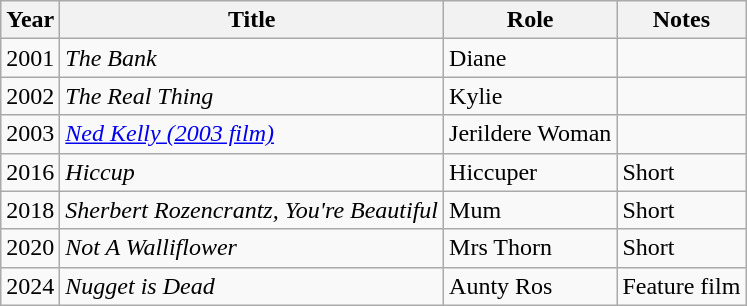<table class="wikitable sortable">
<tr>
<th>Year</th>
<th>Title</th>
<th>Role</th>
<th>Notes</th>
</tr>
<tr>
<td>2001</td>
<td><em>The Bank</em></td>
<td>Diane</td>
<td></td>
</tr>
<tr>
<td>2002</td>
<td><em>The Real Thing</em></td>
<td>Kylie</td>
<td></td>
</tr>
<tr>
<td>2003</td>
<td><em><a href='#'>Ned Kelly (2003 film)</a></em></td>
<td>Jerildere Woman</td>
<td></td>
</tr>
<tr>
<td>2016</td>
<td><em>Hiccup</em></td>
<td>Hiccuper</td>
<td>Short</td>
</tr>
<tr>
<td>2018</td>
<td><em>Sherbert Rozencrantz, You're Beautiful</em></td>
<td>Mum</td>
<td>Short</td>
</tr>
<tr>
<td>2020</td>
<td><em>Not A Walliflower</em></td>
<td>Mrs Thorn</td>
<td>Short</td>
</tr>
<tr>
<td>2024</td>
<td><em>Nugget is Dead</em></td>
<td>Aunty Ros</td>
<td>Feature film</td>
</tr>
</table>
